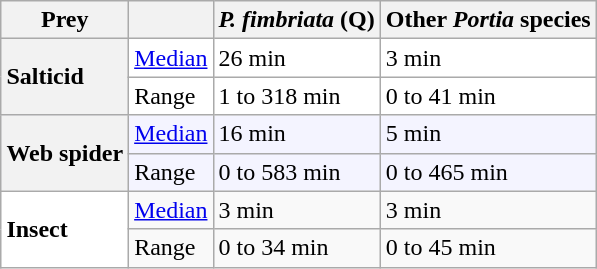<table class="wikitable" style="float:right; text-align:left; margin-left:1em; margin-top:0em">
<tr>
<th>Prey</th>
<th> </th>
<th><em>P. fimbriata</em> (Q)</th>
<th>Other <em>Portia</em> species</th>
</tr>
<tr style="background:white;">
<th rowspan="2" style="text-align:left;">Salticid</th>
<td><a href='#'>Median</a></td>
<td>26 min</td>
<td>3 min</td>
</tr>
<tr style="background:white;">
<td>Range</td>
<td>1 to 318 min</td>
<td>0 to 41 min</td>
</tr>
<tr style="background:#f4f4ff;">
<th rowspan="2" style="text-align:left;">Web spider</th>
<td><a href='#'>Median</a></td>
<td>16 min</td>
<td>5 min</td>
</tr>
<tr style="background:#f4f4ff;">
<td>Range</td>
<td>0 to 583 min</td>
<td>0 to 465 min</td>
</tr>
<tr>
<th rowspan="2"  style="text-align:left; background:white;">Insect</th>
<td><a href='#'>Median</a></td>
<td>3 min</td>
<td>3 min</td>
</tr>
<tr>
<td>Range</td>
<td>0 to 34 min</td>
<td>0 to 45 min</td>
</tr>
</table>
